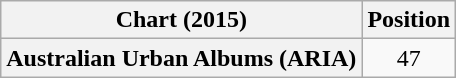<table class="wikitable plainrowheaders" style="text-align:center">
<tr>
<th scope="col">Chart (2015)</th>
<th scope="col">Position</th>
</tr>
<tr>
<th scope="row">Australian Urban Albums (ARIA)</th>
<td>47</td>
</tr>
</table>
